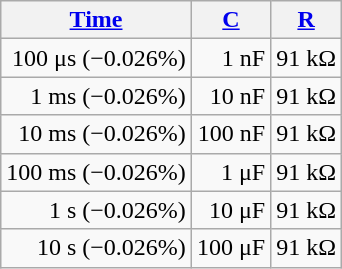<table class="wikitable floatright" style="text-align: right">
<tr>
<th><a href='#'>Time</a></th>
<th><a href='#'>C</a></th>
<th><a href='#'>R</a></th>
</tr>
<tr>
<td>100 μs (−0.026%)</td>
<td>1 nF</td>
<td>91 kΩ</td>
</tr>
<tr>
<td>1 ms (−0.026%)</td>
<td>10 nF</td>
<td>91 kΩ</td>
</tr>
<tr>
<td>10 ms (−0.026%)</td>
<td>100 nF</td>
<td>91 kΩ</td>
</tr>
<tr>
<td>100 ms (−0.026%)</td>
<td>1 μF</td>
<td>91 kΩ</td>
</tr>
<tr>
<td>1 s (−0.026%)</td>
<td>10 μF</td>
<td>91 kΩ</td>
</tr>
<tr>
<td>10 s (−0.026%)</td>
<td>100 μF</td>
<td>91 kΩ</td>
</tr>
</table>
